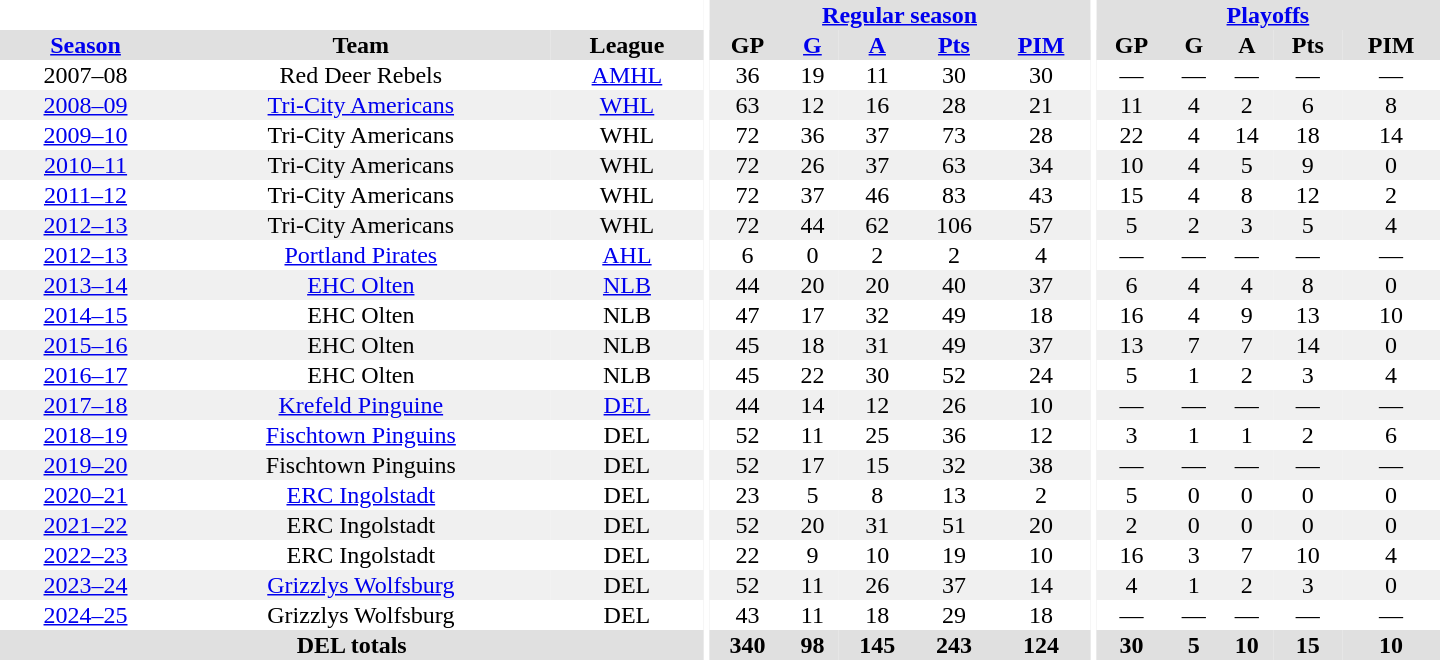<table border="0" cellpadding="1" cellspacing="0" style="text-align:center; width:60em">
<tr bgcolor="#e0e0e0">
<th colspan="3" bgcolor="#ffffff"></th>
<th rowspan="99" bgcolor="#ffffff"></th>
<th colspan="5"><a href='#'>Regular season</a></th>
<th rowspan="99" bgcolor="#ffffff"></th>
<th colspan="5"><a href='#'>Playoffs</a></th>
</tr>
<tr bgcolor="#e0e0e0">
<th><a href='#'>Season</a></th>
<th>Team</th>
<th>League</th>
<th>GP</th>
<th><a href='#'>G</a></th>
<th><a href='#'>A</a></th>
<th><a href='#'>Pts</a></th>
<th><a href='#'>PIM</a></th>
<th>GP</th>
<th>G</th>
<th>A</th>
<th>Pts</th>
<th>PIM</th>
</tr>
<tr>
<td>2007–08</td>
<td>Red Deer Rebels</td>
<td><a href='#'>AMHL</a></td>
<td>36</td>
<td>19</td>
<td>11</td>
<td>30</td>
<td>30</td>
<td>—</td>
<td>—</td>
<td>—</td>
<td>—</td>
<td>—</td>
</tr>
<tr bgcolor="#f0f0f0">
<td><a href='#'>2008–09</a></td>
<td><a href='#'>Tri-City Americans</a></td>
<td><a href='#'>WHL</a></td>
<td>63</td>
<td>12</td>
<td>16</td>
<td>28</td>
<td>21</td>
<td>11</td>
<td>4</td>
<td>2</td>
<td>6</td>
<td>8</td>
</tr>
<tr>
<td><a href='#'>2009–10</a></td>
<td>Tri-City Americans</td>
<td>WHL</td>
<td>72</td>
<td>36</td>
<td>37</td>
<td>73</td>
<td>28</td>
<td>22</td>
<td>4</td>
<td>14</td>
<td>18</td>
<td>14</td>
</tr>
<tr bgcolor="#f0f0f0">
<td><a href='#'>2010–11</a></td>
<td>Tri-City Americans</td>
<td>WHL</td>
<td>72</td>
<td>26</td>
<td>37</td>
<td>63</td>
<td>34</td>
<td>10</td>
<td>4</td>
<td>5</td>
<td>9</td>
<td>0</td>
</tr>
<tr>
<td><a href='#'>2011–12</a></td>
<td>Tri-City Americans</td>
<td>WHL</td>
<td>72</td>
<td>37</td>
<td>46</td>
<td>83</td>
<td>43</td>
<td>15</td>
<td>4</td>
<td>8</td>
<td>12</td>
<td>2</td>
</tr>
<tr bgcolor="#f0f0f0">
<td><a href='#'>2012–13</a></td>
<td>Tri-City Americans</td>
<td>WHL</td>
<td>72</td>
<td>44</td>
<td>62</td>
<td>106</td>
<td>57</td>
<td>5</td>
<td>2</td>
<td>3</td>
<td>5</td>
<td>4</td>
</tr>
<tr>
<td><a href='#'>2012–13</a></td>
<td><a href='#'>Portland Pirates</a></td>
<td><a href='#'>AHL</a></td>
<td>6</td>
<td>0</td>
<td>2</td>
<td>2</td>
<td>4</td>
<td>—</td>
<td>—</td>
<td>—</td>
<td>—</td>
<td>—</td>
</tr>
<tr bgcolor="#f0f0f0">
<td><a href='#'>2013–14</a></td>
<td><a href='#'>EHC Olten</a></td>
<td><a href='#'>NLB</a></td>
<td>44</td>
<td>20</td>
<td>20</td>
<td>40</td>
<td>37</td>
<td>6</td>
<td>4</td>
<td>4</td>
<td>8</td>
<td>0</td>
</tr>
<tr>
<td><a href='#'>2014–15</a></td>
<td>EHC Olten</td>
<td>NLB</td>
<td>47</td>
<td>17</td>
<td>32</td>
<td>49</td>
<td>18</td>
<td>16</td>
<td>4</td>
<td>9</td>
<td>13</td>
<td>10</td>
</tr>
<tr bgcolor="#f0f0f0">
<td><a href='#'>2015–16</a></td>
<td>EHC Olten</td>
<td>NLB</td>
<td>45</td>
<td>18</td>
<td>31</td>
<td>49</td>
<td>37</td>
<td>13</td>
<td>7</td>
<td>7</td>
<td>14</td>
<td>0</td>
</tr>
<tr>
<td><a href='#'>2016–17</a></td>
<td>EHC Olten</td>
<td>NLB</td>
<td>45</td>
<td>22</td>
<td>30</td>
<td>52</td>
<td>24</td>
<td>5</td>
<td>1</td>
<td>2</td>
<td>3</td>
<td>4</td>
</tr>
<tr bgcolor="#f0f0f0">
<td><a href='#'>2017–18</a></td>
<td><a href='#'>Krefeld Pinguine</a></td>
<td><a href='#'>DEL</a></td>
<td>44</td>
<td>14</td>
<td>12</td>
<td>26</td>
<td>10</td>
<td>—</td>
<td>—</td>
<td>—</td>
<td>—</td>
<td>—</td>
</tr>
<tr>
<td><a href='#'>2018–19</a></td>
<td><a href='#'>Fischtown Pinguins</a></td>
<td>DEL</td>
<td>52</td>
<td>11</td>
<td>25</td>
<td>36</td>
<td>12</td>
<td>3</td>
<td>1</td>
<td>1</td>
<td>2</td>
<td>6</td>
</tr>
<tr bgcolor="#f0f0f0">
<td><a href='#'>2019–20</a></td>
<td>Fischtown Pinguins</td>
<td>DEL</td>
<td>52</td>
<td>17</td>
<td>15</td>
<td>32</td>
<td>38</td>
<td>—</td>
<td>—</td>
<td>—</td>
<td>—</td>
<td>—</td>
</tr>
<tr>
<td><a href='#'>2020–21</a></td>
<td><a href='#'>ERC Ingolstadt</a></td>
<td>DEL</td>
<td>23</td>
<td>5</td>
<td>8</td>
<td>13</td>
<td>2</td>
<td>5</td>
<td>0</td>
<td>0</td>
<td>0</td>
<td>0</td>
</tr>
<tr bgcolor="#f0f0f0">
<td><a href='#'>2021–22</a></td>
<td>ERC Ingolstadt</td>
<td>DEL</td>
<td>52</td>
<td>20</td>
<td>31</td>
<td>51</td>
<td>20</td>
<td>2</td>
<td>0</td>
<td>0</td>
<td>0</td>
<td>0</td>
</tr>
<tr>
<td><a href='#'>2022–23</a></td>
<td>ERC Ingolstadt</td>
<td>DEL</td>
<td>22</td>
<td>9</td>
<td>10</td>
<td>19</td>
<td>10</td>
<td>16</td>
<td>3</td>
<td>7</td>
<td>10</td>
<td>4</td>
</tr>
<tr bgcolor="#f0f0f0">
<td><a href='#'>2023–24</a></td>
<td><a href='#'>Grizzlys Wolfsburg</a></td>
<td>DEL</td>
<td>52</td>
<td>11</td>
<td>26</td>
<td>37</td>
<td>14</td>
<td>4</td>
<td>1</td>
<td>2</td>
<td>3</td>
<td>0</td>
</tr>
<tr>
<td><a href='#'>2024–25</a></td>
<td>Grizzlys Wolfsburg</td>
<td>DEL</td>
<td>43</td>
<td>11</td>
<td>18</td>
<td>29</td>
<td>18</td>
<td>—</td>
<td>—</td>
<td>—</td>
<td>—</td>
<td>—</td>
</tr>
<tr bgcolor="#e0e0e0">
<th colspan="3">DEL totals</th>
<th>340</th>
<th>98</th>
<th>145</th>
<th>243</th>
<th>124</th>
<th>30</th>
<th>5</th>
<th>10</th>
<th>15</th>
<th>10</th>
</tr>
</table>
